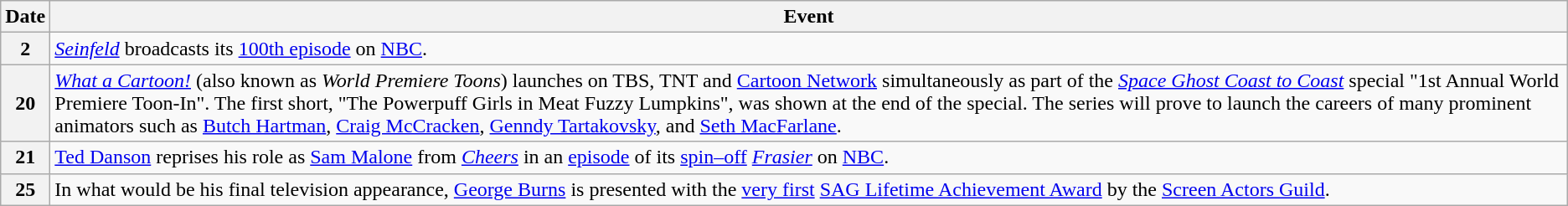<table class="wikitable">
<tr>
<th>Date</th>
<th>Event</th>
</tr>
<tr>
<th>2</th>
<td><em><a href='#'>Seinfeld</a></em> broadcasts its <a href='#'>100th episode</a> on <a href='#'>NBC</a>.</td>
</tr>
<tr>
<th>20</th>
<td><em><a href='#'>What a Cartoon!</a></em> (also known as <em>World Premiere Toons</em>) launches on TBS, TNT and <a href='#'>Cartoon Network</a> simultaneously as part of the <em><a href='#'>Space Ghost Coast to Coast</a></em> special "1st Annual World Premiere Toon-In". The first short, "The Powerpuff Girls in Meat Fuzzy Lumpkins", was shown at the end of the special. The series will prove to launch the careers of many prominent animators such as <a href='#'>Butch Hartman</a>, <a href='#'>Craig McCracken</a>, <a href='#'>Genndy Tartakovsky</a>, and <a href='#'>Seth MacFarlane</a>.</td>
</tr>
<tr>
<th>21</th>
<td><a href='#'>Ted Danson</a> reprises his role as <a href='#'>Sam Malone</a> from <em><a href='#'>Cheers</a></em> in an <a href='#'>episode</a> of its <a href='#'>spin–off</a> <em><a href='#'>Frasier</a></em> on <a href='#'>NBC</a>.</td>
</tr>
<tr>
<th>25</th>
<td>In what would be his final television appearance, <a href='#'>George Burns</a> is presented with the <a href='#'>very first</a> <a href='#'>SAG Lifetime Achievement Award</a> by the <a href='#'>Screen Actors Guild</a>.</td>
</tr>
</table>
